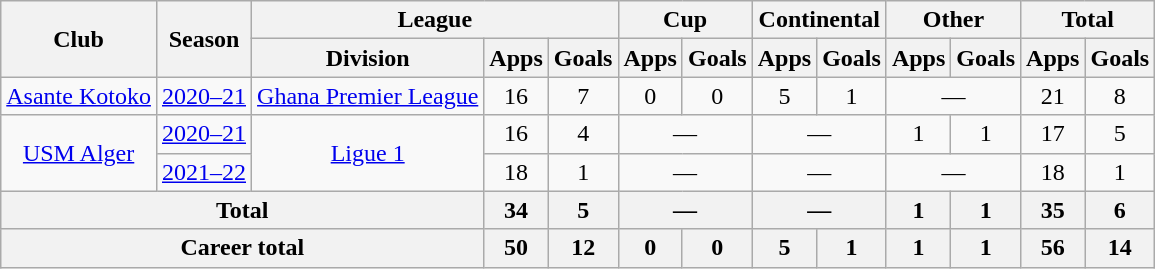<table class="wikitable" style="text-align: center">
<tr>
<th rowspan="2">Club</th>
<th rowspan="2">Season</th>
<th colspan="3">League</th>
<th colspan="2">Cup</th>
<th colspan="2">Continental</th>
<th colspan="2">Other</th>
<th colspan="2">Total</th>
</tr>
<tr>
<th>Division</th>
<th>Apps</th>
<th>Goals</th>
<th>Apps</th>
<th>Goals</th>
<th>Apps</th>
<th>Goals</th>
<th>Apps</th>
<th>Goals</th>
<th>Apps</th>
<th>Goals</th>
</tr>
<tr>
<td valign="center"><a href='#'>Asante Kotoko</a></td>
<td><a href='#'>2020–21</a></td>
<td><a href='#'>Ghana Premier League</a></td>
<td>16</td>
<td>7</td>
<td>0</td>
<td>0</td>
<td>5</td>
<td>1</td>
<td colspan=2>—</td>
<td>21</td>
<td>8</td>
</tr>
<tr>
<td rowspan="2" valign="center"><a href='#'>USM Alger</a></td>
<td><a href='#'>2020–21</a></td>
<td rowspan="2" valign="center"><a href='#'>Ligue 1</a></td>
<td>16</td>
<td>4</td>
<td colspan="2">—</td>
<td colspan=2>—</td>
<td>1</td>
<td>1</td>
<td>17</td>
<td>5</td>
</tr>
<tr>
<td><a href='#'>2021–22</a></td>
<td>18</td>
<td>1</td>
<td colspan=2>—</td>
<td colspan=2>—</td>
<td colspan=2>—</td>
<td>18</td>
<td>1</td>
</tr>
<tr>
<th colspan="3">Total</th>
<th>34</th>
<th>5</th>
<th colspan=2>—</th>
<th colspan=2>—</th>
<th>1</th>
<th>1</th>
<th>35</th>
<th>6</th>
</tr>
<tr>
<th colspan="3">Career total</th>
<th>50</th>
<th>12</th>
<th>0</th>
<th>0</th>
<th>5</th>
<th>1</th>
<th>1</th>
<th>1</th>
<th>56</th>
<th>14</th>
</tr>
</table>
